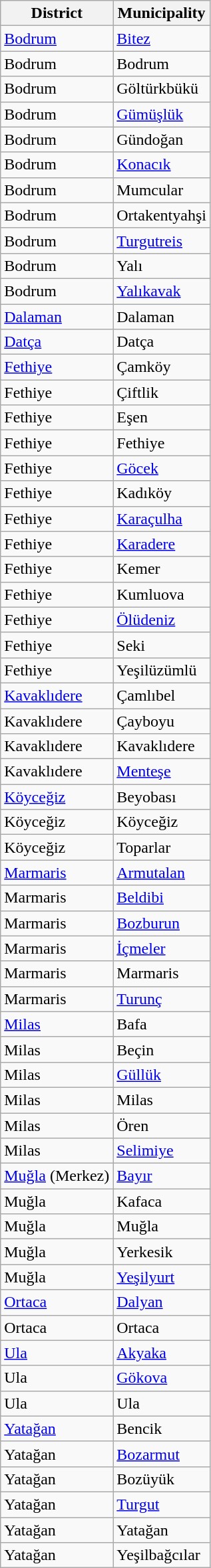<table class="sortable wikitable">
<tr>
<th>District</th>
<th>Municipality</th>
</tr>
<tr>
<td><a href='#'>Bodrum</a></td>
<td><a href='#'>Bitez</a></td>
</tr>
<tr>
<td>Bodrum</td>
<td>Bodrum</td>
</tr>
<tr>
<td>Bodrum</td>
<td>Göltürkbükü</td>
</tr>
<tr>
<td>Bodrum</td>
<td><a href='#'>Gümüşlük</a></td>
</tr>
<tr>
<td>Bodrum</td>
<td>Gündoğan</td>
</tr>
<tr>
<td>Bodrum</td>
<td><a href='#'>Konacık</a></td>
</tr>
<tr>
<td>Bodrum</td>
<td>Mumcular</td>
</tr>
<tr>
<td>Bodrum</td>
<td>Ortakentyahşi</td>
</tr>
<tr>
<td>Bodrum</td>
<td><a href='#'>Turgutreis</a></td>
</tr>
<tr>
<td>Bodrum</td>
<td>Yalı</td>
</tr>
<tr>
<td>Bodrum</td>
<td><a href='#'>Yalıkavak</a></td>
</tr>
<tr>
<td><a href='#'>Dalaman</a></td>
<td>Dalaman</td>
</tr>
<tr>
<td><a href='#'>Datça</a></td>
<td>Datça</td>
</tr>
<tr>
<td><a href='#'>Fethiye</a></td>
<td>Çamköy</td>
</tr>
<tr>
<td>Fethiye</td>
<td>Çiftlik</td>
</tr>
<tr>
<td>Fethiye</td>
<td>Eşen</td>
</tr>
<tr>
<td>Fethiye</td>
<td>Fethiye</td>
</tr>
<tr>
<td>Fethiye</td>
<td><a href='#'>Göcek</a></td>
</tr>
<tr>
<td>Fethiye</td>
<td>Kadıköy</td>
</tr>
<tr>
<td>Fethiye</td>
<td><a href='#'>Karaçulha</a></td>
</tr>
<tr>
<td>Fethiye</td>
<td><a href='#'>Karadere</a></td>
</tr>
<tr>
<td>Fethiye</td>
<td>Kemer</td>
</tr>
<tr>
<td>Fethiye</td>
<td>Kumluova</td>
</tr>
<tr>
<td>Fethiye</td>
<td><a href='#'>Ölüdeniz</a></td>
</tr>
<tr>
<td>Fethiye</td>
<td>Seki</td>
</tr>
<tr>
<td>Fethiye</td>
<td>Yeşilüzümlü</td>
</tr>
<tr>
<td><a href='#'>Kavaklıdere</a></td>
<td>Çamlıbel</td>
</tr>
<tr>
<td>Kavaklıdere</td>
<td>Çayboyu</td>
</tr>
<tr>
<td>Kavaklıdere</td>
<td>Kavaklıdere</td>
</tr>
<tr>
<td>Kavaklıdere</td>
<td><a href='#'>Menteşe</a></td>
</tr>
<tr>
<td><a href='#'>Köyceğiz</a></td>
<td>Beyobası</td>
</tr>
<tr>
<td>Köyceğiz</td>
<td>Köyceğiz</td>
</tr>
<tr>
<td>Köyceğiz</td>
<td>Toparlar</td>
</tr>
<tr>
<td><a href='#'>Marmaris</a></td>
<td><a href='#'>Armutalan</a></td>
</tr>
<tr>
<td>Marmaris</td>
<td><a href='#'>Beldibi</a></td>
</tr>
<tr>
<td>Marmaris</td>
<td><a href='#'>Bozburun</a></td>
</tr>
<tr>
<td>Marmaris</td>
<td><a href='#'>İçmeler</a></td>
</tr>
<tr>
<td>Marmaris</td>
<td>Marmaris</td>
</tr>
<tr>
<td>Marmaris</td>
<td><a href='#'>Turunç</a></td>
</tr>
<tr>
<td><a href='#'>Milas</a></td>
<td>Bafa</td>
</tr>
<tr>
<td>Milas</td>
<td>Beçin</td>
</tr>
<tr>
<td>Milas</td>
<td><a href='#'>Güllük</a></td>
</tr>
<tr>
<td>Milas</td>
<td>Milas</td>
</tr>
<tr>
<td>Milas</td>
<td>Ören</td>
</tr>
<tr>
<td>Milas</td>
<td><a href='#'>Selimiye</a></td>
</tr>
<tr>
<td><a href='#'>Muğla</a> (Merkez)</td>
<td><a href='#'>Bayır</a></td>
</tr>
<tr>
<td>Muğla</td>
<td>Kafaca</td>
</tr>
<tr>
<td>Muğla</td>
<td>Muğla</td>
</tr>
<tr>
<td>Muğla</td>
<td>Yerkesik</td>
</tr>
<tr>
<td>Muğla</td>
<td><a href='#'>Yeşilyurt</a></td>
</tr>
<tr>
<td><a href='#'>Ortaca</a></td>
<td><a href='#'>Dalyan</a></td>
</tr>
<tr>
<td>Ortaca</td>
<td>Ortaca</td>
</tr>
<tr>
<td><a href='#'>Ula</a></td>
<td><a href='#'>Akyaka</a></td>
</tr>
<tr>
<td>Ula</td>
<td><a href='#'>Gökova</a></td>
</tr>
<tr>
<td>Ula</td>
<td>Ula</td>
</tr>
<tr>
<td><a href='#'>Yatağan</a></td>
<td>Bencik</td>
</tr>
<tr>
<td>Yatağan</td>
<td><a href='#'>Bozarmut</a></td>
</tr>
<tr>
<td>Yatağan</td>
<td>Bozüyük</td>
</tr>
<tr>
<td>Yatağan</td>
<td><a href='#'>Turgut</a></td>
</tr>
<tr>
<td>Yatağan</td>
<td>Yatağan</td>
</tr>
<tr>
<td>Yatağan</td>
<td>Yeşilbağcılar</td>
</tr>
</table>
